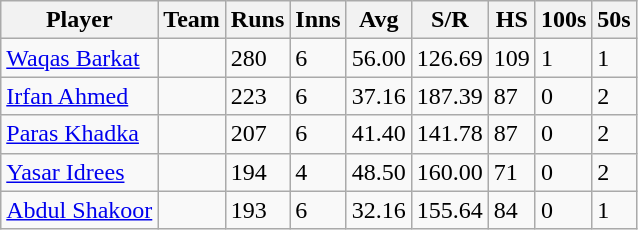<table class="wikitable">
<tr>
<th>Player</th>
<th>Team</th>
<th>Runs</th>
<th>Inns</th>
<th>Avg</th>
<th>S/R</th>
<th>HS</th>
<th>100s</th>
<th>50s</th>
</tr>
<tr>
<td><a href='#'>Waqas Barkat</a></td>
<td></td>
<td>280</td>
<td>6</td>
<td>56.00</td>
<td>126.69</td>
<td>109</td>
<td>1</td>
<td>1</td>
</tr>
<tr>
<td><a href='#'>Irfan Ahmed</a></td>
<td></td>
<td>223</td>
<td>6</td>
<td>37.16</td>
<td>187.39</td>
<td>87</td>
<td>0</td>
<td>2</td>
</tr>
<tr>
<td><a href='#'>Paras Khadka</a></td>
<td></td>
<td>207</td>
<td>6</td>
<td>41.40</td>
<td>141.78</td>
<td>87</td>
<td>0</td>
<td>2</td>
</tr>
<tr>
<td><a href='#'>Yasar Idrees</a></td>
<td></td>
<td>194</td>
<td>4</td>
<td>48.50</td>
<td>160.00</td>
<td>71</td>
<td>0</td>
<td>2</td>
</tr>
<tr>
<td><a href='#'>Abdul Shakoor</a></td>
<td></td>
<td>193</td>
<td>6</td>
<td>32.16</td>
<td>155.64</td>
<td>84</td>
<td>0</td>
<td>1</td>
</tr>
</table>
